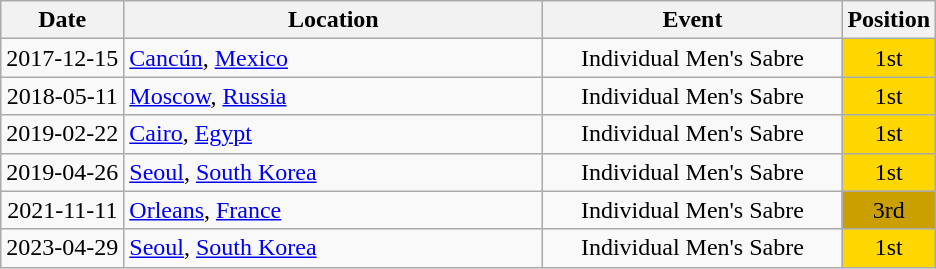<table class="wikitable" style="text-align:center;">
<tr>
<th>Date</th>
<th style="width:17em">Location</th>
<th style="width:12em">Event</th>
<th>Position</th>
</tr>
<tr>
<td>2017-12-15</td>
<td rowspan="1" align="left"> <a href='#'>Cancún</a>, <a href='#'>Mexico</a></td>
<td>Individual Men's Sabre</td>
<td bgcolor="gold">1st</td>
</tr>
<tr>
<td rowspan="1">2018-05-11</td>
<td rowspan="1" align="left"> <a href='#'>Moscow</a>, <a href='#'>Russia</a></td>
<td>Individual Men's Sabre</td>
<td bgcolor="gold">1st</td>
</tr>
<tr>
<td>2019-02-22</td>
<td rowspan="1" align="left"> <a href='#'>Cairo</a>, <a href='#'>Egypt</a></td>
<td>Individual Men's Sabre</td>
<td bgcolor="gold">1st</td>
</tr>
<tr>
<td>2019-04-26</td>
<td rowspan="1" align="left"> <a href='#'>Seoul</a>, <a href='#'>South Korea</a></td>
<td>Individual Men's Sabre</td>
<td bgcolor="gold">1st</td>
</tr>
<tr>
<td>2021-11-11</td>
<td rowspan="1" align="left"> <a href='#'>Orleans</a>, <a href='#'>France</a></td>
<td>Individual Men's Sabre</td>
<td bgcolor="caramel">3rd</td>
</tr>
<tr>
<td>2023-04-29</td>
<td rowspan="1" align="left"> <a href='#'>Seoul</a>, <a href='#'>South Korea</a></td>
<td>Individual Men's Sabre</td>
<td bgcolor="gold">1st</td>
</tr>
</table>
